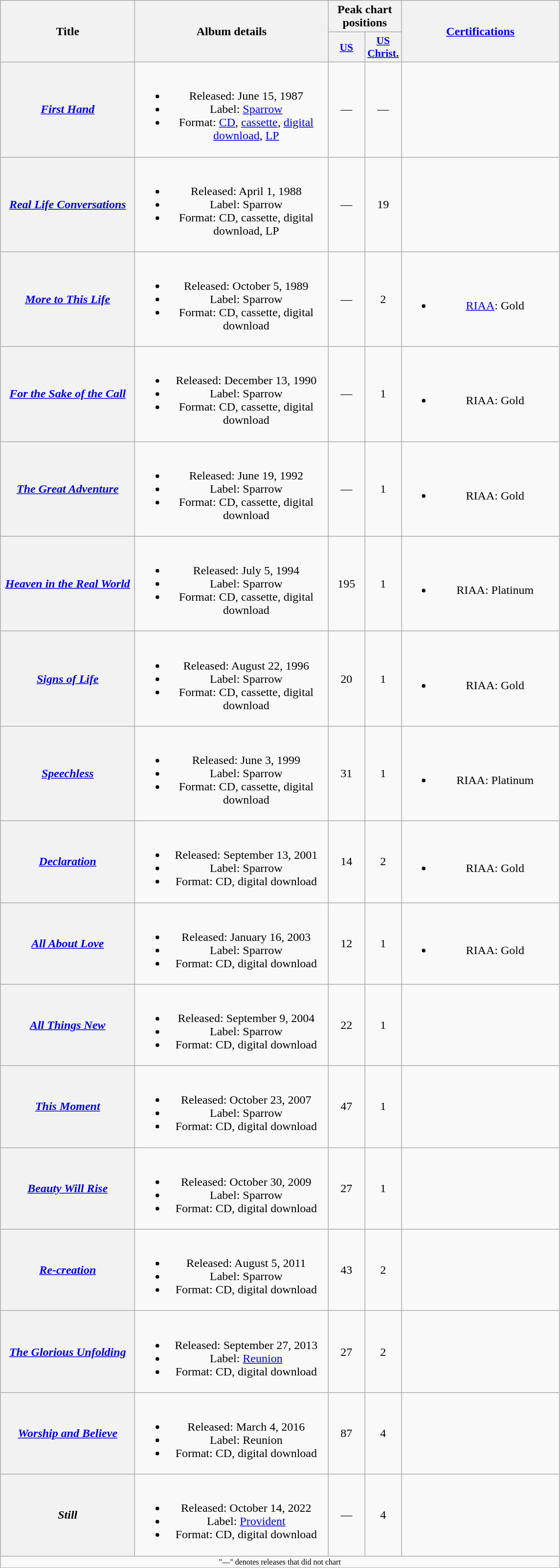<table class="wikitable plainrowheaders" style="text-align:center;">
<tr>
<th scope="col" rowspan="2" style="width:11em;">Title</th>
<th scope="col" rowspan="2" style="width:16em;">Album details</th>
<th scope="col" colspan="2">Peak chart positions</th>
<th scope="col" rowspan="2" style="width:13em;"><a href='#'>Certifications</a></th>
</tr>
<tr>
<th style="width:3em; font-size:90%"><a href='#'>US</a><br></th>
<th style="width:3em; font-size:90%"><a href='#'>US<br>Christ.</a><br></th>
</tr>
<tr>
<th scope="row"><em><a href='#'>First Hand</a></em></th>
<td><br><ul><li>Released: June 15, 1987</li><li>Label: <a href='#'>Sparrow</a></li><li>Format: <a href='#'>CD</a>, <a href='#'>cassette</a>, <a href='#'>digital download</a>, <a href='#'>LP</a></li></ul></td>
<td>—</td>
<td>—</td>
<td></td>
</tr>
<tr>
<th scope="row"><em><a href='#'>Real Life Conversations</a></em></th>
<td><br><ul><li>Released: April 1, 1988</li><li>Label: Sparrow</li><li>Format: CD, cassette, digital download, LP</li></ul></td>
<td>—</td>
<td>19</td>
<td></td>
</tr>
<tr>
<th scope="row"><em><a href='#'>More to This Life</a></em></th>
<td><br><ul><li>Released: October 5, 1989</li><li>Label: Sparrow</li><li>Format: CD, cassette, digital download</li></ul></td>
<td>—</td>
<td>2</td>
<td><br><ul><li><a href='#'>RIAA</a>: Gold</li></ul></td>
</tr>
<tr>
<th scope="row"><em><a href='#'>For the Sake of the Call</a></em></th>
<td><br><ul><li>Released: December 13, 1990</li><li>Label: Sparrow</li><li>Format: CD, cassette, digital download</li></ul></td>
<td>—</td>
<td>1</td>
<td><br><ul><li>RIAA: Gold</li></ul></td>
</tr>
<tr>
<th scope="row"><em><a href='#'>The Great Adventure</a></em></th>
<td><br><ul><li>Released: June 19, 1992</li><li>Label: Sparrow</li><li>Format: CD, cassette, digital download</li></ul></td>
<td>—</td>
<td>1</td>
<td><br><ul><li>RIAA: Gold</li></ul></td>
</tr>
<tr>
<th scope="row"><em><a href='#'>Heaven in the Real World</a></em></th>
<td><br><ul><li>Released: July 5, 1994</li><li>Label: Sparrow</li><li>Format: CD, cassette, digital download</li></ul></td>
<td>195</td>
<td>1</td>
<td><br><ul><li>RIAA: Platinum</li></ul></td>
</tr>
<tr>
<th scope="row"><em><a href='#'>Signs of Life</a></em></th>
<td><br><ul><li>Released: August 22, 1996</li><li>Label: Sparrow</li><li>Format: CD, cassette, digital download</li></ul></td>
<td>20</td>
<td>1</td>
<td><br><ul><li>RIAA: Gold</li></ul></td>
</tr>
<tr>
<th scope="row"><em><a href='#'>Speechless</a></em></th>
<td><br><ul><li>Released: June 3, 1999</li><li>Label: Sparrow</li><li>Format: CD, cassette, digital download</li></ul></td>
<td>31</td>
<td>1</td>
<td><br><ul><li>RIAA: Platinum</li></ul></td>
</tr>
<tr>
<th scope="row"><em><a href='#'>Declaration</a></em></th>
<td><br><ul><li>Released: September 13, 2001</li><li>Label: Sparrow</li><li>Format: CD, digital download</li></ul></td>
<td>14</td>
<td>2</td>
<td><br><ul><li>RIAA: Gold</li></ul></td>
</tr>
<tr>
<th scope="row"><em><a href='#'>All About Love</a></em></th>
<td><br><ul><li>Released: January 16, 2003</li><li>Label: Sparrow</li><li>Format: CD, digital download</li></ul></td>
<td>12</td>
<td>1</td>
<td><br><ul><li>RIAA: Gold</li></ul></td>
</tr>
<tr>
<th scope="row"><em><a href='#'>All Things New</a></em></th>
<td><br><ul><li>Released: September 9, 2004</li><li>Label: Sparrow</li><li>Format: CD, digital download</li></ul></td>
<td>22</td>
<td>1</td>
<td></td>
</tr>
<tr>
<th scope="row"><em><a href='#'>This Moment</a></em></th>
<td><br><ul><li>Released: October 23, 2007</li><li>Label: Sparrow</li><li>Format: CD, digital download</li></ul></td>
<td>47</td>
<td>1</td>
<td></td>
</tr>
<tr>
<th scope="row"><em><a href='#'>Beauty Will Rise</a></em></th>
<td><br><ul><li>Released: October 30, 2009</li><li>Label: Sparrow</li><li>Format: CD, digital download</li></ul></td>
<td>27</td>
<td>1</td>
<td></td>
</tr>
<tr>
<th scope="row"><em><a href='#'>Re-creation</a></em></th>
<td><br><ul><li>Released: August 5, 2011</li><li>Label: Sparrow</li><li>Format: CD, digital download</li></ul></td>
<td>43</td>
<td>2</td>
<td></td>
</tr>
<tr>
<th scope="row"><em><a href='#'>The Glorious Unfolding</a></em></th>
<td><br><ul><li>Released: September 27, 2013</li><li>Label: <a href='#'>Reunion</a></li><li>Format: CD, digital download</li></ul></td>
<td>27</td>
<td>2</td>
<td></td>
</tr>
<tr>
<th scope="row"><em><a href='#'>Worship and Believe</a></em></th>
<td><br><ul><li>Released: March 4, 2016</li><li>Label: Reunion</li><li>Format: CD, digital download</li></ul></td>
<td>87</td>
<td>4</td>
<td></td>
</tr>
<tr>
<th scope="row"><em>Still</em></th>
<td><br><ul><li>Released: October 14, 2022</li><li>Label: <a href='#'>Provident</a></li><li>Format: CD, digital download</li></ul></td>
<td>—</td>
<td>4</td>
<td></td>
</tr>
<tr>
<td colspan="10" style="font-size:8pt">"—" denotes releases that did not chart</td>
</tr>
</table>
